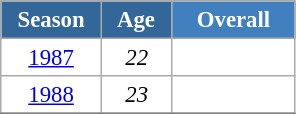<table class="wikitable" style="font-size:95%; text-align:center; border:grey solid 1px; border-collapse:collapse; background:#ffffff;">
<tr>
<th style="background-color:#369; color:white; width:60px;"> Season </th>
<th style="background-color:#369; color:white; width:40px;"> Age </th>
<th style="background-color:#4180be; color:white; width:75px;">Overall</th>
</tr>
<tr>
<td><a href='#'>1987</a></td>
<td><em>22</em></td>
<td></td>
</tr>
<tr>
<td><a href='#'>1988</a></td>
<td><em>23</em></td>
<td></td>
</tr>
<tr>
</tr>
</table>
